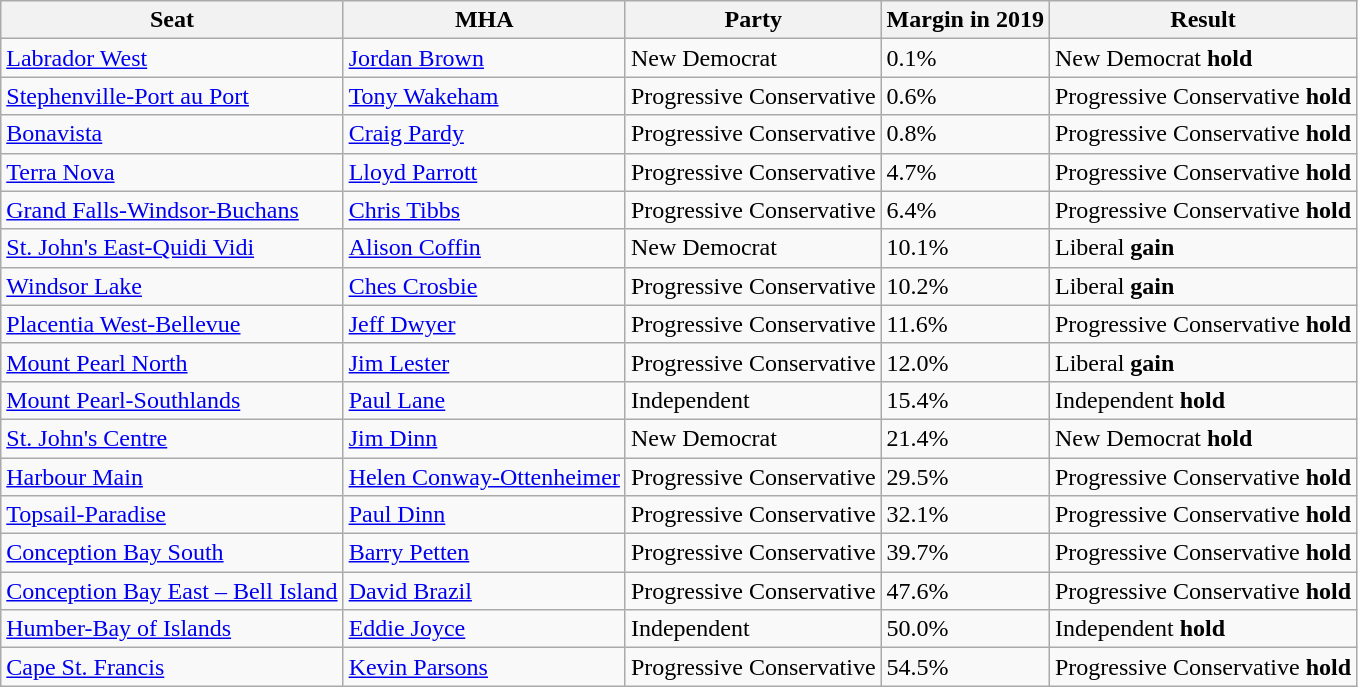<table class="wikitable">
<tr>
<th>Seat</th>
<th>MHA</th>
<th>Party</th>
<th>Margin in 2019</th>
<th>Result</th>
</tr>
<tr>
<td><a href='#'>Labrador West</a></td>
<td><a href='#'>Jordan Brown</a></td>
<td>New Democrat</td>
<td>0.1%</td>
<td>New Democrat <strong>hold</strong></td>
</tr>
<tr>
<td><a href='#'>Stephenville-Port au Port</a></td>
<td><a href='#'>Tony Wakeham</a></td>
<td>Progressive Conservative</td>
<td>0.6%</td>
<td>Progressive Conservative <strong>hold</strong></td>
</tr>
<tr>
<td><a href='#'>Bonavista</a></td>
<td><a href='#'>Craig Pardy</a></td>
<td>Progressive Conservative</td>
<td>0.8%</td>
<td>Progressive Conservative <strong>hold</strong></td>
</tr>
<tr>
<td><a href='#'>Terra Nova</a></td>
<td><a href='#'>Lloyd Parrott</a></td>
<td>Progressive Conservative</td>
<td>4.7%</td>
<td>Progressive Conservative <strong>hold</strong></td>
</tr>
<tr>
<td><a href='#'>Grand Falls-Windsor-Buchans</a></td>
<td><a href='#'>Chris Tibbs</a></td>
<td>Progressive Conservative</td>
<td>6.4%</td>
<td>Progressive Conservative <strong>hold</strong></td>
</tr>
<tr>
<td><a href='#'>St. John's East-Quidi Vidi</a></td>
<td><a href='#'>Alison Coffin</a></td>
<td>New Democrat</td>
<td>10.1%</td>
<td>Liberal <strong>gain</strong></td>
</tr>
<tr>
<td><a href='#'>Windsor Lake</a></td>
<td><a href='#'>Ches Crosbie</a></td>
<td>Progressive Conservative</td>
<td>10.2%</td>
<td>Liberal <strong>gain</strong></td>
</tr>
<tr>
<td><a href='#'>Placentia West-Bellevue</a></td>
<td><a href='#'>Jeff Dwyer</a></td>
<td>Progressive Conservative</td>
<td>11.6%</td>
<td>Progressive Conservative <strong>hold</strong></td>
</tr>
<tr>
<td><a href='#'>Mount Pearl North</a></td>
<td><a href='#'>Jim Lester</a></td>
<td>Progressive Conservative</td>
<td>12.0%</td>
<td>Liberal <strong>gain</strong></td>
</tr>
<tr>
<td><a href='#'>Mount Pearl-Southlands</a></td>
<td><a href='#'>Paul Lane</a></td>
<td>Independent</td>
<td>15.4%</td>
<td>Independent <strong>hold</strong></td>
</tr>
<tr>
<td><a href='#'>St. John's Centre</a></td>
<td><a href='#'>Jim Dinn</a></td>
<td>New Democrat</td>
<td>21.4%</td>
<td>New Democrat <strong>hold</strong></td>
</tr>
<tr>
<td><a href='#'>Harbour Main</a></td>
<td><a href='#'>Helen Conway-Ottenheimer</a></td>
<td>Progressive Conservative</td>
<td>29.5%</td>
<td>Progressive Conservative <strong>hold</strong></td>
</tr>
<tr>
<td><a href='#'>Topsail-Paradise</a></td>
<td><a href='#'>Paul Dinn</a></td>
<td>Progressive Conservative</td>
<td>32.1%</td>
<td>Progressive Conservative <strong>hold</strong></td>
</tr>
<tr>
<td><a href='#'>Conception Bay South</a></td>
<td><a href='#'>Barry Petten</a></td>
<td>Progressive Conservative</td>
<td>39.7%</td>
<td>Progressive Conservative <strong>hold</strong></td>
</tr>
<tr>
<td><a href='#'>Conception Bay East – Bell Island</a></td>
<td><a href='#'>David Brazil</a></td>
<td>Progressive Conservative</td>
<td>47.6%</td>
<td>Progressive Conservative <strong>hold</strong></td>
</tr>
<tr>
<td><a href='#'>Humber-Bay of Islands</a></td>
<td><a href='#'>Eddie Joyce</a></td>
<td>Independent</td>
<td>50.0%</td>
<td>Independent <strong>hold</strong></td>
</tr>
<tr>
<td><a href='#'>Cape St. Francis</a></td>
<td><a href='#'>Kevin Parsons</a></td>
<td>Progressive Conservative</td>
<td>54.5%</td>
<td>Progressive Conservative <strong>hold</strong></td>
</tr>
</table>
